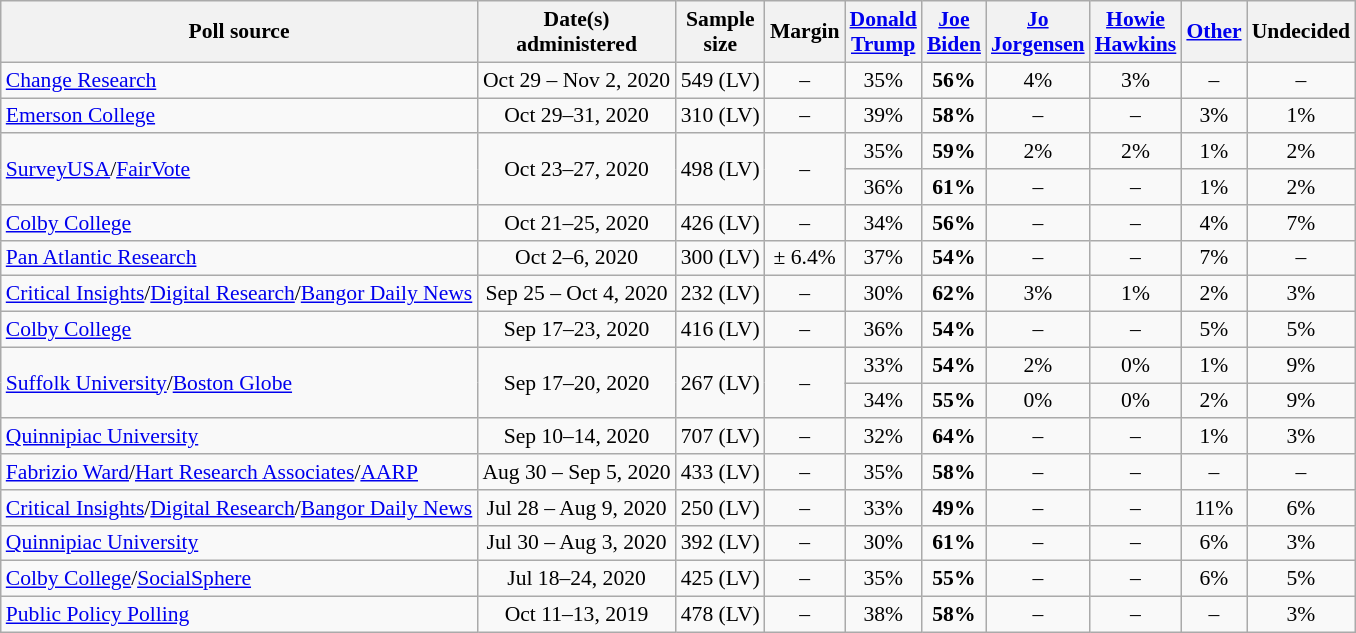<table class="wikitable sortable" style="text-align:center;font-size:90%;line-height:17px">
<tr>
<th>Poll source</th>
<th>Date(s)<br>administered</th>
<th>Sample<br>size</th>
<th>Margin<br></th>
<th class="unsortable"><a href='#'>Donald<br>Trump</a><br><small></small></th>
<th class="unsortable"><a href='#'>Joe<br>Biden</a><br><small></small></th>
<th class="unsortable"><a href='#'>Jo<br>Jorgensen</a><br><small></small></th>
<th class="unsortable"><a href='#'>Howie<br>Hawkins</a><br><small></small></th>
<th class="unsortable"><a href='#'>Other</a></th>
<th class="unsortable">Undecided</th>
</tr>
<tr>
<td style="text-align:left;"><a href='#'>Change Research</a></td>
<td>Oct 29 – Nov 2, 2020</td>
<td>549 (LV)</td>
<td>–</td>
<td>35%</td>
<td><strong>56%</strong></td>
<td>4%</td>
<td>3%</td>
<td>–</td>
<td>–</td>
</tr>
<tr>
<td style="text-align:left;"><a href='#'>Emerson College</a></td>
<td>Oct 29–31, 2020</td>
<td>310 (LV)</td>
<td>–</td>
<td>39%</td>
<td><strong>58%</strong></td>
<td>–</td>
<td>–</td>
<td>3%</td>
<td>1%</td>
</tr>
<tr>
<td rowspan="2" style="text-align:left;"><a href='#'>SurveyUSA</a>/<a href='#'>FairVote</a></td>
<td rowspan="2">Oct 23–27, 2020</td>
<td rowspan="2">498 (LV)</td>
<td rowspan="2">–</td>
<td>35%</td>
<td><strong>59%</strong></td>
<td>2%</td>
<td>2%</td>
<td>1%</td>
<td>2%</td>
</tr>
<tr>
<td>36%</td>
<td><strong>61%</strong></td>
<td>–</td>
<td>–</td>
<td>1%</td>
<td>2%</td>
</tr>
<tr>
<td style="text-align:left;"><a href='#'>Colby College</a></td>
<td>Oct 21–25, 2020</td>
<td>426 (LV)</td>
<td>–</td>
<td>34%</td>
<td><strong>56%</strong></td>
<td>–</td>
<td>–</td>
<td>4%</td>
<td>7%</td>
</tr>
<tr>
<td style="text-align:left;"><a href='#'>Pan Atlantic Research</a></td>
<td>Oct 2–6, 2020</td>
<td>300 (LV)</td>
<td>± 6.4%</td>
<td>37%</td>
<td><strong>54%</strong></td>
<td>–</td>
<td>–</td>
<td>7%</td>
<td>–</td>
</tr>
<tr>
<td style="text-align:left;"><a href='#'>Critical Insights</a>/<a href='#'>Digital Research</a>/<a href='#'>Bangor Daily News</a></td>
<td>Sep 25 – Oct 4, 2020</td>
<td>232 (LV)</td>
<td>–</td>
<td>30%</td>
<td><strong>62%</strong></td>
<td>3%</td>
<td>1%</td>
<td>2%</td>
<td>3%</td>
</tr>
<tr>
<td style="text-align:left;"><a href='#'>Colby College</a></td>
<td>Sep 17–23, 2020</td>
<td>416 (LV)</td>
<td>–</td>
<td>36%</td>
<td><strong>54%</strong></td>
<td>–</td>
<td>–</td>
<td>5%</td>
<td>5%</td>
</tr>
<tr>
<td rowspan="2" style="text-align:left;"><a href='#'>Suffolk University</a>/<a href='#'>Boston Globe</a></td>
<td rowspan="2">Sep 17–20, 2020</td>
<td rowspan="2">267 (LV)</td>
<td rowspan="2">–</td>
<td>33%</td>
<td><strong>54%</strong></td>
<td>2%</td>
<td>0%</td>
<td>1%</td>
<td>9%</td>
</tr>
<tr>
<td>34%</td>
<td><strong>55%</strong></td>
<td>0%</td>
<td>0%</td>
<td>2%</td>
<td>9%</td>
</tr>
<tr>
<td style="text-align:left;"><a href='#'>Quinnipiac University</a></td>
<td>Sep 10–14, 2020</td>
<td>707 (LV)</td>
<td>–</td>
<td>32%</td>
<td><strong>64%</strong></td>
<td>–</td>
<td>–</td>
<td>1%</td>
<td>3%</td>
</tr>
<tr>
<td style="text-align:left;"><a href='#'>Fabrizio Ward</a>/<a href='#'>Hart Research Associates</a>/<a href='#'>AARP</a></td>
<td>Aug 30 – Sep 5, 2020</td>
<td>433 (LV)</td>
<td>–</td>
<td>35%</td>
<td><strong>58%</strong></td>
<td>–</td>
<td>–</td>
<td>–</td>
<td>–</td>
</tr>
<tr>
<td style="text-align:left;"><a href='#'>Critical Insights</a>/<a href='#'>Digital Research</a>/<a href='#'>Bangor Daily News</a></td>
<td>Jul 28 – Aug 9, 2020</td>
<td>250 (LV)</td>
<td>–</td>
<td>33%</td>
<td><strong>49%</strong></td>
<td>–</td>
<td>–</td>
<td>11%</td>
<td>6%</td>
</tr>
<tr>
<td style="text-align:left;"><a href='#'>Quinnipiac University</a></td>
<td>Jul 30 – Aug 3, 2020</td>
<td>392 (LV)</td>
<td>–</td>
<td>30%</td>
<td><strong>61%</strong></td>
<td>–</td>
<td>–</td>
<td>6%</td>
<td>3%</td>
</tr>
<tr>
<td style="text-align:left;"><a href='#'>Colby College</a>/<a href='#'>SocialSphere</a></td>
<td>Jul 18–24, 2020</td>
<td>425 (LV)</td>
<td>–</td>
<td>35%</td>
<td><strong>55%</strong></td>
<td>–</td>
<td>–</td>
<td>6%</td>
<td>5%</td>
</tr>
<tr>
<td style="text-align:left;"><a href='#'>Public Policy Polling</a></td>
<td>Oct 11–13, 2019</td>
<td>478 (LV)</td>
<td>–</td>
<td>38%</td>
<td><strong>58%</strong></td>
<td>–</td>
<td>–</td>
<td>–</td>
<td>3%</td>
</tr>
</table>
